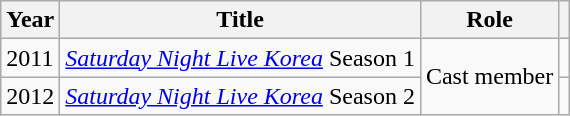<table class="wikitable sortable">
<tr>
<th>Year</th>
<th>Title</th>
<th class="unsortable">Role</th>
<th scope="col" class="unsortable"></th>
</tr>
<tr>
<td>2011</td>
<td><em><a href='#'>Saturday Night Live Korea</a></em> Season 1</td>
<td rowspan="2">Cast member</td>
<td></td>
</tr>
<tr>
<td>2012</td>
<td><em><a href='#'>Saturday Night Live Korea</a></em> Season 2</td>
<td></td>
</tr>
</table>
